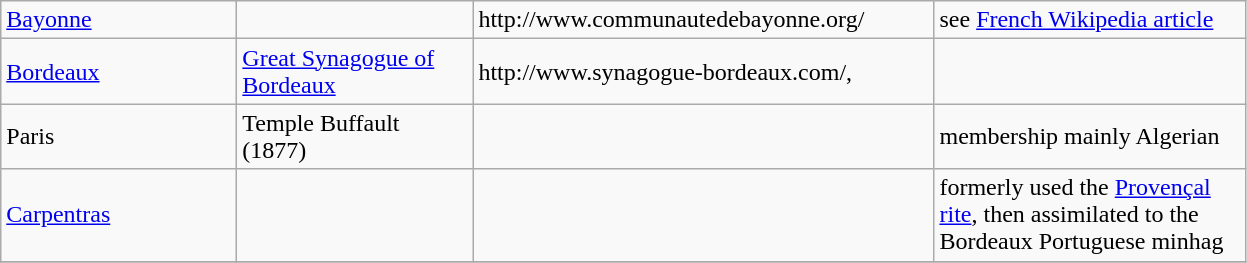<table class="wikitable">
<tr>
<td width="150pt"><a href='#'>Bayonne</a></td>
<td width="150pt"></td>
<td width="300pt">http://www.communautedebayonne.org/</td>
<td width="200pt">see <a href='#'>French Wikipedia article</a></td>
</tr>
<tr>
<td width="150pt"><a href='#'>Bordeaux</a></td>
<td width="150pt"><a href='#'>Great Synagogue of Bordeaux</a></td>
<td width="300pt">http://www.synagogue-bordeaux.com/, </td>
<td width="200pt"></td>
</tr>
<tr>
<td width="150pt">Paris</td>
<td width="150pt">Temple Buffault (1877)</td>
<td width="300pt"></td>
<td width="200pt">membership mainly Algerian</td>
</tr>
<tr>
<td width="150pt"><a href='#'>Carpentras</a></td>
<td width="150pt"></td>
<td width="300pt"></td>
<td width="200pt">formerly used the <a href='#'>Provençal rite</a>, then assimilated to the Bordeaux Portuguese minhag</td>
</tr>
<tr>
</tr>
</table>
